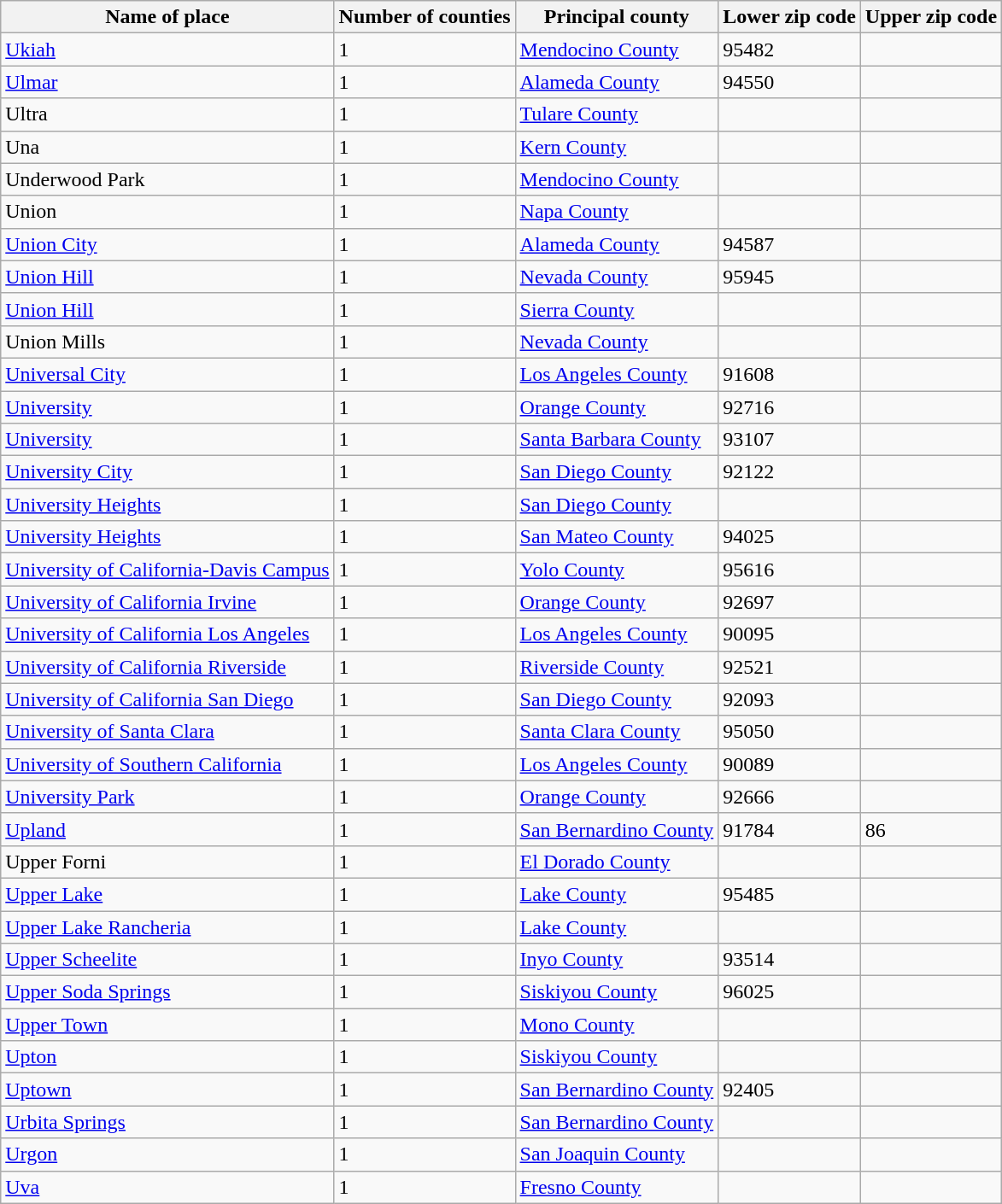<table class="wikitable">
<tr>
<th>Name of place</th>
<th>Number of counties</th>
<th>Principal county</th>
<th>Lower zip code</th>
<th>Upper zip code</th>
</tr>
<tr>
<td><a href='#'>Ukiah</a></td>
<td>1</td>
<td><a href='#'>Mendocino County</a></td>
<td>95482</td>
<td> </td>
</tr>
<tr>
<td><a href='#'>Ulmar</a></td>
<td>1</td>
<td><a href='#'>Alameda County</a></td>
<td>94550</td>
<td> </td>
</tr>
<tr>
<td>Ultra</td>
<td>1</td>
<td><a href='#'>Tulare County</a></td>
<td> </td>
<td> </td>
</tr>
<tr>
<td>Una</td>
<td>1</td>
<td><a href='#'>Kern County</a></td>
<td> </td>
<td> </td>
</tr>
<tr>
<td>Underwood Park</td>
<td>1</td>
<td><a href='#'>Mendocino County</a></td>
<td> </td>
<td> </td>
</tr>
<tr>
<td>Union</td>
<td>1</td>
<td><a href='#'>Napa County</a></td>
<td> </td>
<td> </td>
</tr>
<tr>
<td><a href='#'>Union City</a></td>
<td>1</td>
<td><a href='#'>Alameda County</a></td>
<td>94587</td>
<td> </td>
</tr>
<tr>
<td><a href='#'>Union Hill</a></td>
<td>1</td>
<td><a href='#'>Nevada County</a></td>
<td>95945</td>
<td> </td>
</tr>
<tr>
<td><a href='#'>Union Hill</a></td>
<td>1</td>
<td><a href='#'>Sierra County</a></td>
<td> </td>
<td> </td>
</tr>
<tr>
<td>Union Mills</td>
<td>1</td>
<td><a href='#'>Nevada County</a></td>
<td> </td>
<td> </td>
</tr>
<tr>
<td><a href='#'>Universal City</a></td>
<td>1</td>
<td><a href='#'>Los Angeles County</a></td>
<td>91608</td>
<td> </td>
</tr>
<tr>
<td><a href='#'>University</a></td>
<td>1</td>
<td><a href='#'>Orange County</a></td>
<td>92716</td>
<td> </td>
</tr>
<tr>
<td><a href='#'>University</a></td>
<td>1</td>
<td><a href='#'>Santa Barbara County</a></td>
<td>93107</td>
<td> </td>
</tr>
<tr>
<td><a href='#'>University City</a></td>
<td>1</td>
<td><a href='#'>San Diego County</a></td>
<td>92122</td>
<td> </td>
</tr>
<tr>
<td><a href='#'>University Heights</a></td>
<td>1</td>
<td><a href='#'>San Diego County</a></td>
<td> </td>
<td> </td>
</tr>
<tr>
<td><a href='#'>University Heights</a></td>
<td>1</td>
<td><a href='#'>San Mateo County</a></td>
<td>94025</td>
<td> </td>
</tr>
<tr>
<td><a href='#'>University of California-Davis Campus</a></td>
<td>1</td>
<td><a href='#'>Yolo County</a></td>
<td>95616</td>
<td> </td>
</tr>
<tr>
<td><a href='#'>University of California Irvine</a></td>
<td>1</td>
<td><a href='#'>Orange County</a></td>
<td>92697</td>
<td> </td>
</tr>
<tr>
<td><a href='#'>University of California Los Angeles</a></td>
<td>1</td>
<td><a href='#'>Los Angeles County</a></td>
<td>90095</td>
<td> </td>
</tr>
<tr>
<td><a href='#'>University of California Riverside</a></td>
<td>1</td>
<td><a href='#'>Riverside County</a></td>
<td>92521</td>
<td> </td>
</tr>
<tr>
<td><a href='#'>University of California San Diego</a></td>
<td>1</td>
<td><a href='#'>San Diego County</a></td>
<td>92093</td>
<td> </td>
</tr>
<tr>
<td><a href='#'>University of Santa Clara</a></td>
<td>1</td>
<td><a href='#'>Santa Clara County</a></td>
<td>95050</td>
<td> </td>
</tr>
<tr>
<td><a href='#'>University of Southern California</a></td>
<td>1</td>
<td><a href='#'>Los Angeles County</a></td>
<td>90089</td>
<td> </td>
</tr>
<tr>
<td><a href='#'>University Park</a></td>
<td>1</td>
<td><a href='#'>Orange County</a></td>
<td>92666</td>
<td> </td>
</tr>
<tr>
<td><a href='#'>Upland</a></td>
<td>1</td>
<td><a href='#'>San Bernardino County</a></td>
<td>91784</td>
<td>86</td>
</tr>
<tr>
<td>Upper Forni</td>
<td>1</td>
<td><a href='#'>El Dorado County</a></td>
<td> </td>
<td> </td>
</tr>
<tr>
<td><a href='#'>Upper Lake</a></td>
<td>1</td>
<td><a href='#'>Lake County</a></td>
<td>95485</td>
<td> </td>
</tr>
<tr>
<td><a href='#'>Upper Lake Rancheria</a></td>
<td>1</td>
<td><a href='#'>Lake County</a></td>
<td> </td>
<td> </td>
</tr>
<tr>
<td><a href='#'>Upper Scheelite</a></td>
<td>1</td>
<td><a href='#'>Inyo County</a></td>
<td>93514</td>
<td> </td>
</tr>
<tr>
<td><a href='#'>Upper Soda Springs</a></td>
<td>1</td>
<td><a href='#'>Siskiyou County</a></td>
<td>96025</td>
<td> </td>
</tr>
<tr>
<td><a href='#'>Upper Town</a></td>
<td>1</td>
<td><a href='#'>Mono County</a></td>
<td> </td>
<td> </td>
</tr>
<tr>
<td><a href='#'>Upton</a></td>
<td>1</td>
<td><a href='#'>Siskiyou County</a></td>
<td> </td>
<td> </td>
</tr>
<tr>
<td><a href='#'>Uptown</a></td>
<td>1</td>
<td><a href='#'>San Bernardino County</a></td>
<td>92405</td>
<td> </td>
</tr>
<tr>
<td><a href='#'>Urbita Springs</a></td>
<td>1</td>
<td><a href='#'>San Bernardino County</a></td>
<td> </td>
<td> </td>
</tr>
<tr>
<td><a href='#'>Urgon</a></td>
<td>1</td>
<td><a href='#'>San Joaquin County</a></td>
<td> </td>
<td> </td>
</tr>
<tr>
<td><a href='#'>Uva</a></td>
<td>1</td>
<td><a href='#'>Fresno County</a></td>
<td> </td>
<td> </td>
</tr>
</table>
